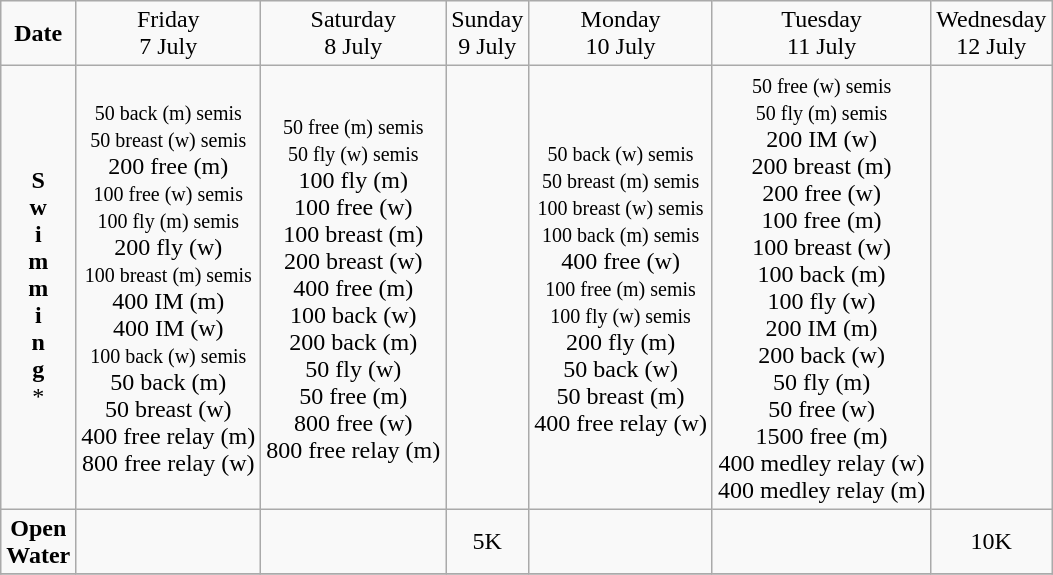<table class=wikitable style="text-align:center">
<tr>
<td><strong>Date</strong></td>
<td>Friday <br> 7 July</td>
<td>Saturday <br> 8 July</td>
<td>Sunday <br> 9 July</td>
<td>Monday <br> 10 July</td>
<td>Tuesday <br> 11 July</td>
<td>Wednesday <br> 12 July</td>
</tr>
<tr>
<td><strong>S<br>w<br>i<br>m <br>m <br>i <br>n <br>g</strong><br>*</td>
<td><small>50 back (m) semis <br> 50 breast (w) semis</small> <br> 200 free (m) <br> <small>100 free (w) semis <br> 100 fly (m) semis</small> <br> 200 fly (w) <br> <small>100 breast (m) semis</small> <br> 400 IM (m) <br> 400 IM (w) <br> <small>100 back (w) semis</small> <br> 50 back (m) <br> 50 breast (w) <br> 400 free relay (m) <br> 800 free relay (w)</td>
<td><small>50 free (m) semis <br> 50 fly (w) semis </small> <br> 100 fly (m) <br> 100 free (w) <br> 100 breast (m) <br> 200 breast (w) <br> 400 free (m) <br> 100 back (w) <br> 200 back (m) <br> 50 fly (w) <br> 50 free (m) <br> 800 free (w) <br> 800 free relay (m)</td>
<td></td>
<td><small>50 back (w) semis <br> 50 breast (m) semis <br> 100 breast (w) semis <br> 100 back (m) semis</small> <br> 400 free (w) <br> <small>100 free (m) semis <br> 100 fly (w) semis </small><br> 200 fly (m) <br> 50 back (w) <br> 50 breast (m) <br> 400 free relay (w)</td>
<td><small>50 free (w) semis <br> 50 fly (m) semis</small>  <br> 200 IM (w) <br> 200 breast (m) <br> 200 free (w) <br> 100 free (m) <br> 100 breast (w) <br> 100 back (m) <br> 100 fly (w) <br> 200 IM (m) <br> 200 back (w) <br> 50 fly (m) <br> 50 free (w) <br> 1500 free (m) <br> 400 medley relay (w) <br> 400 medley relay (m)</td>
<td></td>
</tr>
<tr>
<td><strong>Open<br>Water</strong></td>
<td></td>
<td></td>
<td>5K</td>
<td></td>
<td></td>
<td>10K</td>
</tr>
<tr>
</tr>
</table>
